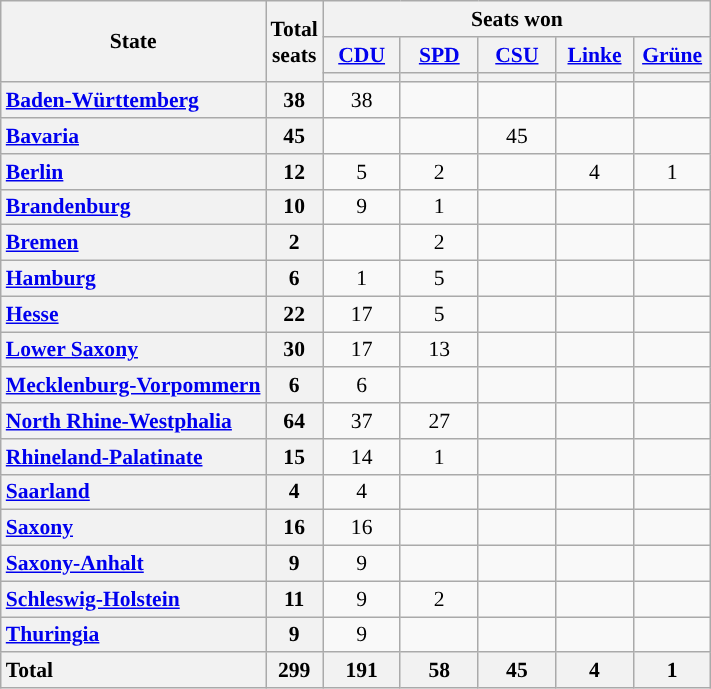<table class="wikitable" style="text-align:center; font-size: 0.9em;">
<tr>
<th rowspan="3">State</th>
<th rowspan="3">Total<br>seats</th>
<th colspan="5">Seats won</th>
</tr>
<tr>
<th class="unsortable" style="width:45px;"><a href='#'>CDU</a></th>
<th class="unsortable" style="width:45px;"><a href='#'>SPD</a></th>
<th class="unsortable" style="width:45px;"><a href='#'>CSU</a></th>
<th class="unsortable" style="width:45px;"><a href='#'>Linke</a></th>
<th class="unsortable" style="width:45px;"><a href='#'>Grüne</a></th>
</tr>
<tr>
<th style="background:"></th>
<th style="background:"></th>
<th style="background:"></th>
<th style="background:"></th>
<th style="background:"></th>
</tr>
<tr>
<th style="text-align: left;"><a href='#'>Baden-Württemberg</a></th>
<th>38</th>
<td>38</td>
<td></td>
<td></td>
<td></td>
<td></td>
</tr>
<tr>
<th style="text-align: left;"><a href='#'>Bavaria</a></th>
<th>45</th>
<td></td>
<td></td>
<td>45</td>
<td></td>
<td></td>
</tr>
<tr>
<th style="text-align: left;"><a href='#'>Berlin</a></th>
<th>12</th>
<td>5</td>
<td>2</td>
<td></td>
<td>4</td>
<td>1</td>
</tr>
<tr>
<th style="text-align: left;"><a href='#'>Brandenburg</a></th>
<th>10</th>
<td>9</td>
<td>1</td>
<td></td>
<td></td>
<td></td>
</tr>
<tr>
<th style="text-align: left;"><a href='#'>Bremen</a></th>
<th>2</th>
<td></td>
<td>2</td>
<td></td>
<td></td>
<td></td>
</tr>
<tr>
<th style="text-align: left;"><a href='#'>Hamburg</a></th>
<th>6</th>
<td>1</td>
<td>5</td>
<td></td>
<td></td>
<td></td>
</tr>
<tr>
<th style="text-align: left;"><a href='#'>Hesse</a></th>
<th>22</th>
<td>17</td>
<td>5</td>
<td></td>
<td></td>
<td></td>
</tr>
<tr>
<th style="text-align: left;"><a href='#'>Lower Saxony</a></th>
<th>30</th>
<td>17</td>
<td>13</td>
<td></td>
<td></td>
<td></td>
</tr>
<tr>
<th style="text-align: left;"><a href='#'>Mecklenburg-Vorpommern</a></th>
<th>6</th>
<td>6</td>
<td></td>
<td></td>
<td></td>
<td></td>
</tr>
<tr>
<th style="text-align: left;"><a href='#'>North Rhine-Westphalia</a></th>
<th>64</th>
<td>37</td>
<td>27</td>
<td></td>
<td></td>
<td></td>
</tr>
<tr>
<th style="text-align: left;"><a href='#'>Rhineland-Palatinate</a></th>
<th>15</th>
<td>14</td>
<td>1</td>
<td></td>
<td></td>
<td></td>
</tr>
<tr>
<th style="text-align: left;"><a href='#'>Saarland</a></th>
<th>4</th>
<td>4</td>
<td></td>
<td></td>
<td></td>
<td></td>
</tr>
<tr>
<th style="text-align: left;"><a href='#'>Saxony</a></th>
<th>16</th>
<td>16</td>
<td></td>
<td></td>
<td></td>
<td></td>
</tr>
<tr>
<th style="text-align: left;"><a href='#'>Saxony-Anhalt</a></th>
<th>9</th>
<td>9</td>
<td></td>
<td></td>
<td></td>
<td></td>
</tr>
<tr>
<th style="text-align: left;"><a href='#'>Schleswig-Holstein</a></th>
<th>11</th>
<td>9</td>
<td>2</td>
<td></td>
<td></td>
<td></td>
</tr>
<tr>
<th style="text-align: left;"><a href='#'>Thuringia</a></th>
<th>9</th>
<td>9</td>
<td></td>
<td></td>
<td></td>
<td></td>
</tr>
<tr class="sortbottom">
<th style="text-align: left;">Total</th>
<th>299</th>
<th>191</th>
<th>58</th>
<th>45</th>
<th>4</th>
<th>1</th>
</tr>
</table>
